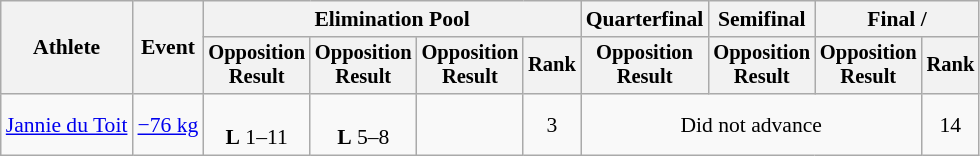<table class="wikitable" style="font-size:90%">
<tr>
<th rowspan="2">Athlete</th>
<th rowspan="2">Event</th>
<th colspan=4>Elimination Pool</th>
<th>Quarterfinal</th>
<th>Semifinal</th>
<th colspan=2>Final / </th>
</tr>
<tr style="font-size: 95%">
<th>Opposition<br>Result</th>
<th>Opposition<br>Result</th>
<th>Opposition<br>Result</th>
<th>Rank</th>
<th>Opposition<br>Result</th>
<th>Opposition<br>Result</th>
<th>Opposition<br>Result</th>
<th>Rank</th>
</tr>
<tr align=center>
<td align=left><a href='#'>Jannie du Toit</a></td>
<td align=left><a href='#'>−76 kg</a></td>
<td><br><strong>L</strong> 1–11</td>
<td><br><strong>L</strong> 5–8</td>
<td></td>
<td>3</td>
<td colspan=3>Did not advance</td>
<td>14</td>
</tr>
</table>
